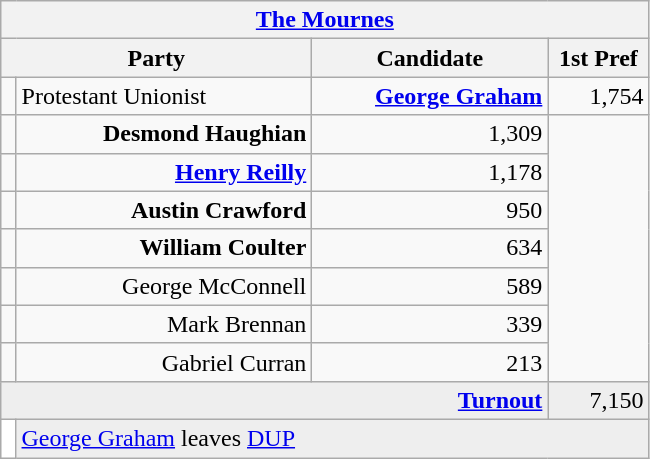<table class="wikitable">
<tr>
<th colspan="4" align="center"><a href='#'>The Mournes</a></th>
</tr>
<tr>
<th colspan="2" align="center" width=200>Party</th>
<th width=150>Candidate</th>
<th width=60>1st Pref</th>
</tr>
<tr>
<td></td>
<td>Protestant Unionist</td>
<td align="right"><strong><a href='#'>George Graham</a></strong></td>
<td align="right">1,754</td>
</tr>
<tr>
<td></td>
<td align="right"><strong>Desmond Haughian</strong></td>
<td align="right">1,309</td>
</tr>
<tr>
<td></td>
<td align="right"><strong><a href='#'>Henry Reilly</a></strong></td>
<td align="right">1,178</td>
</tr>
<tr>
<td></td>
<td align="right"><strong>Austin Crawford</strong></td>
<td align="right">950</td>
</tr>
<tr>
<td></td>
<td align="right"><strong>William Coulter</strong></td>
<td align="right">634</td>
</tr>
<tr>
<td></td>
<td align="right">George McConnell</td>
<td align="right">589</td>
</tr>
<tr>
<td></td>
<td align="right">Mark Brennan</td>
<td align="right">339</td>
</tr>
<tr>
<td></td>
<td align="right">Gabriel Curran</td>
<td align="right">213</td>
</tr>
<tr bgcolor="EEEEEE">
<td colspan=3 align="right"><strong><a href='#'>Turnout</a></strong></td>
<td align="right">7,150</td>
</tr>
<tr>
<td bgcolor="FFFFFF"></td>
<td colspan=3 bgcolor="EEEEEE"><a href='#'>George Graham</a> leaves <a href='#'>DUP</a></td>
</tr>
</table>
